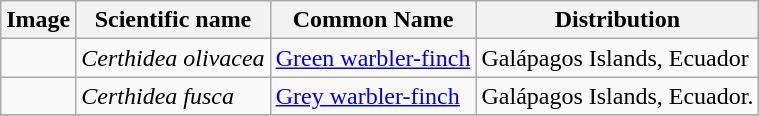<table class="wikitable">
<tr>
<th>Image</th>
<th>Scientific name</th>
<th>Common Name</th>
<th>Distribution</th>
</tr>
<tr>
<td></td>
<td><em>Certhidea olivacea</em></td>
<td><a href='#'>Green warbler-finch</a></td>
<td>Galápagos Islands, Ecuador</td>
</tr>
<tr>
<td></td>
<td><em>Certhidea fusca</em></td>
<td><a href='#'>Grey warbler-finch</a></td>
<td>Galápagos Islands, Ecuador.</td>
</tr>
<tr>
</tr>
</table>
